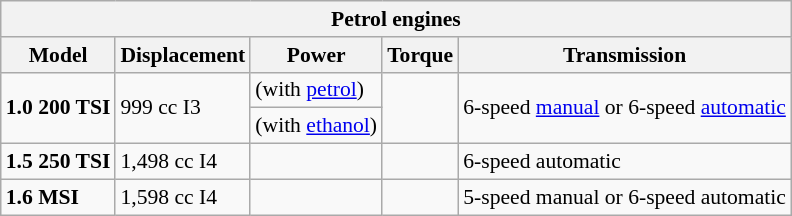<table class="wikitable" style="text-align:left; font-size:90%;">
<tr>
<th colspan="5">Petrol engines</th>
</tr>
<tr>
<th>Model</th>
<th>Displacement</th>
<th>Power</th>
<th>Torque</th>
<th>Transmission</th>
</tr>
<tr>
<td rowspan="2"><strong>1.0 200 TSI</strong></td>
<td rowspan="2">999 cc I3</td>
<td> (with <a href='#'>petrol</a>)</td>
<td rowspan="2"></td>
<td rowspan="2">6-speed <a href='#'>manual</a> or 6-speed <a href='#'>automatic</a></td>
</tr>
<tr>
<td> (with <a href='#'>ethanol</a>)</td>
</tr>
<tr>
<td><strong>1.5 250 TSI</strong></td>
<td>1,498 cc I4</td>
<td></td>
<td></td>
<td>6-speed automatic</td>
</tr>
<tr>
<td><strong>1.6 MSI</strong></td>
<td>1,598 cc I4</td>
<td></td>
<td></td>
<td>5-speed manual or 6-speed automatic</td>
</tr>
</table>
